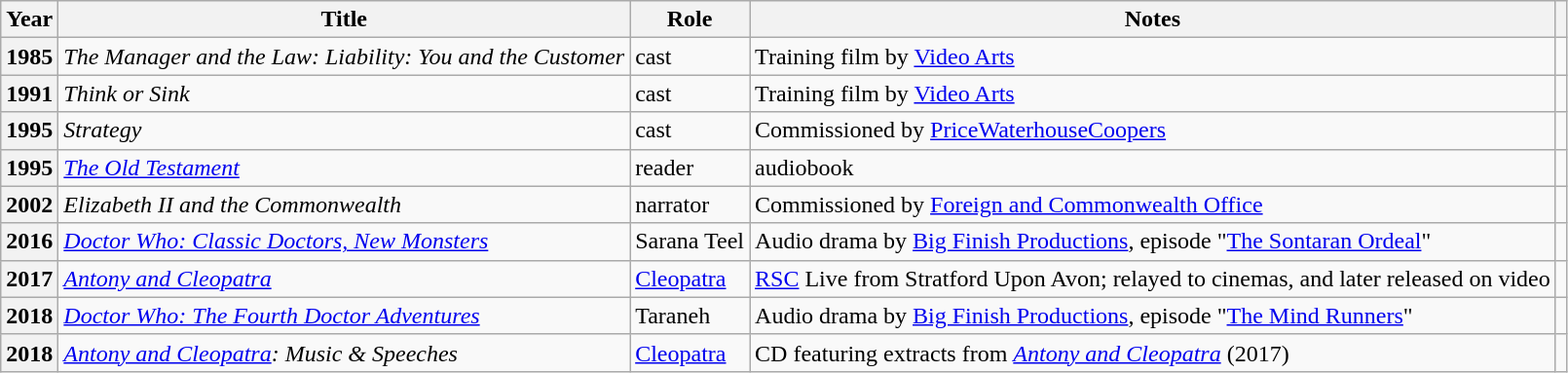<table class="wikitable sortable">
<tr>
<th scope=col>Year</th>
<th scope=col>Title</th>
<th scope=col>Role</th>
<th scope=col>Notes</th>
<th scope=col class=unsortable></th>
</tr>
<tr>
<th scope=row>1985</th>
<td data-sort-value="Manager and the Law: Liability: You and the Customer"><em>The Manager and the Law: Liability: You and the Customer</em></td>
<td>cast</td>
<td>Training film by <a href='#'>Video Arts</a></td>
<td></td>
</tr>
<tr>
<th scope=row>1991</th>
<td><em>Think or Sink</em></td>
<td>cast</td>
<td>Training film by <a href='#'>Video Arts</a></td>
<td></td>
</tr>
<tr>
<th scope=row>1995</th>
<td><em>Strategy</em></td>
<td>cast</td>
<td>Commissioned by <a href='#'>PriceWaterhouseCoopers</a></td>
<td></td>
</tr>
<tr>
<th scope=row>1995</th>
<td data-sort-value="Old Testament"><em><a href='#'>The Old Testament</a></em></td>
<td>reader</td>
<td>audiobook</td>
<td></td>
</tr>
<tr>
<th scope=row>2002</th>
<td><em>Elizabeth II and the Commonwealth</em></td>
<td>narrator</td>
<td>Commissioned by <a href='#'>Foreign and Commonwealth Office</a></td>
<td></td>
</tr>
<tr>
<th scope=row>2016</th>
<td><em><a href='#'>Doctor Who: Classic Doctors, New Monsters</a></em></td>
<td data-sort-value="Teel, Sarana">Sarana Teel</td>
<td>Audio drama by <a href='#'>Big Finish Productions</a>, episode "<a href='#'>The Sontaran Ordeal</a>"</td>
<td></td>
</tr>
<tr>
<th scope=row>2017</th>
<td><em><a href='#'>Antony and Cleopatra</a></em></td>
<td><a href='#'>Cleopatra</a></td>
<td><a href='#'>RSC</a> Live from Stratford Upon Avon; relayed to cinemas, and later released on video</td>
<td></td>
</tr>
<tr>
<th scope=row>2018</th>
<td><em><a href='#'>Doctor Who: The Fourth Doctor Adventures</a></em></td>
<td>Taraneh</td>
<td>Audio drama by <a href='#'>Big Finish Productions</a>, episode "<a href='#'>The Mind Runners</a>"</td>
<td></td>
</tr>
<tr>
<th scope=row>2018</th>
<td><em><a href='#'>Antony and Cleopatra</a>: Music & Speeches</em></td>
<td><a href='#'>Cleopatra</a></td>
<td>CD featuring extracts from <em><a href='#'>Antony and Cleopatra</a></em> (2017)</td>
<td></td>
</tr>
</table>
